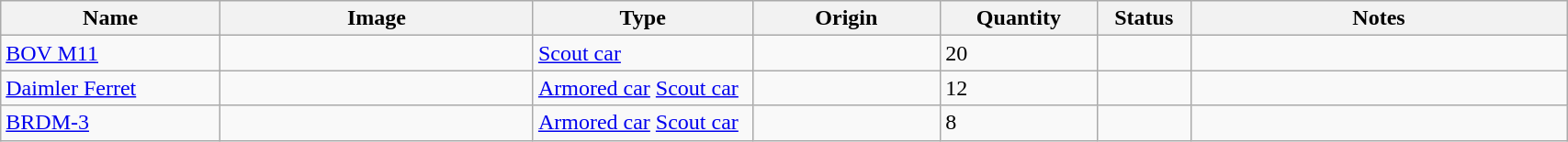<table class="wikitable" style="width:90%;">
<tr>
<th width=14%>Name</th>
<th width=20%>Image</th>
<th width=14%>Type</th>
<th width=12%>Origin</th>
<th width=10%>Quantity</th>
<th width=06%>Status</th>
<th width=24%>Notes</th>
</tr>
<tr>
<td><a href='#'>BOV M11</a></td>
<td></td>
<td><a href='#'>Scout car</a></td>
<td></td>
<td>20</td>
<td></td>
<td></td>
</tr>
<tr>
<td><a href='#'>Daimler Ferret</a></td>
<td></td>
<td><a href='#'>Armored car</a> <a href='#'>Scout car</a></td>
<td></td>
<td>12</td>
<td></td>
<td></td>
</tr>
<tr>
<td><a href='#'>BRDM-3</a></td>
<td></td>
<td><a href='#'>Armored car</a> <a href='#'>Scout car</a></td>
<td></td>
<td>8</td>
<td></td>
<td></td>
</tr>
</table>
